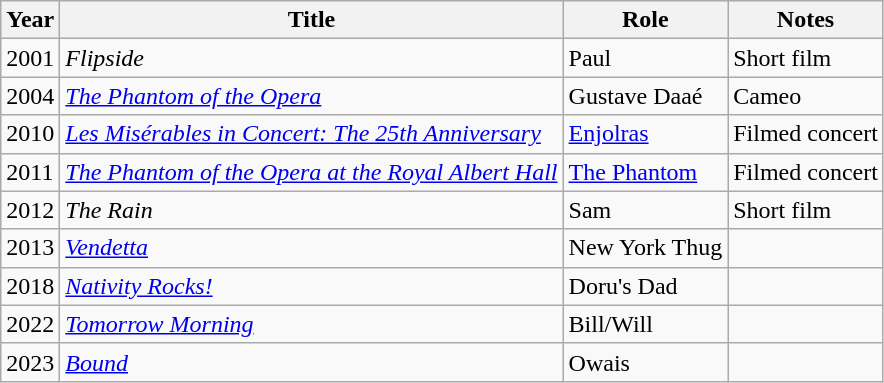<table class="wikitable sortable">
<tr>
<th scope="col">Year</th>
<th scope="col">Title</th>
<th scope="col">Role</th>
<th scope="col" class="unsortable">Notes</th>
</tr>
<tr>
<td>2001</td>
<td><em>Flipside</em></td>
<td>Paul</td>
<td>Short film</td>
</tr>
<tr>
<td>2004</td>
<td data-sort-value="Phantom of the Opera, The"><em><a href='#'>The Phantom of the Opera</a></em></td>
<td>Gustave Daaé</td>
<td>Cameo</td>
</tr>
<tr>
<td>2010</td>
<td><em><a href='#'>Les Misérables in Concert: The 25th Anniversary</a></em></td>
<td><a href='#'>Enjolras</a></td>
<td>Filmed concert</td>
</tr>
<tr>
<td>2011</td>
<td data-sort-value="Phantom of the Opera at the Royal Albert Hall, The"><em><a href='#'>The Phantom of the Opera at the Royal Albert Hall</a></em></td>
<td><a href='#'>The Phantom</a></td>
<td>Filmed concert</td>
</tr>
<tr>
<td>2012</td>
<td data-sort-value="Rain, The"><em>The Rain</em></td>
<td>Sam</td>
<td>Short film</td>
</tr>
<tr>
<td>2013</td>
<td><em><a href='#'>Vendetta</a></em></td>
<td>New York Thug</td>
<td></td>
</tr>
<tr>
<td>2018</td>
<td><em><a href='#'>Nativity Rocks!</a></em></td>
<td>Doru's Dad</td>
<td></td>
</tr>
<tr>
<td>2022</td>
<td><em><a href='#'>Tomorrow Morning</a></em></td>
<td>Bill/Will</td>
<td></td>
</tr>
<tr>
<td>2023</td>
<td><em><a href='#'>Bound</a></em></td>
<td>Owais</td>
<td></td>
</tr>
</table>
